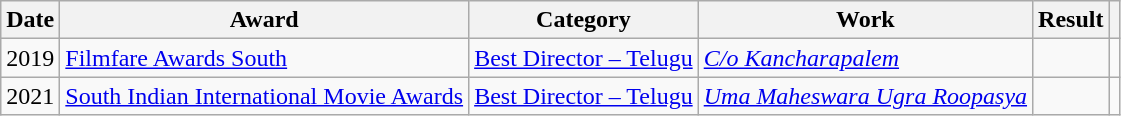<table class="wikitable sortable">
<tr>
<th>Date</th>
<th>Award</th>
<th>Category</th>
<th>Work</th>
<th>Result</th>
<th scope="col" class="unsortable"></th>
</tr>
<tr>
<td>2019</td>
<td><a href='#'>Filmfare Awards South</a></td>
<td><a href='#'>Best Director – Telugu</a></td>
<td><em><a href='#'>C/o Kancharapalem</a></em></td>
<td></td>
<td style="text-align:center;"></td>
</tr>
<tr>
<td>2021</td>
<td><a href='#'>South Indian International Movie Awards</a></td>
<td><a href='#'>Best Director – Telugu</a></td>
<td><em><a href='#'>Uma Maheswara Ugra Roopasya</a></em></td>
<td></td>
<td></td>
</tr>
</table>
